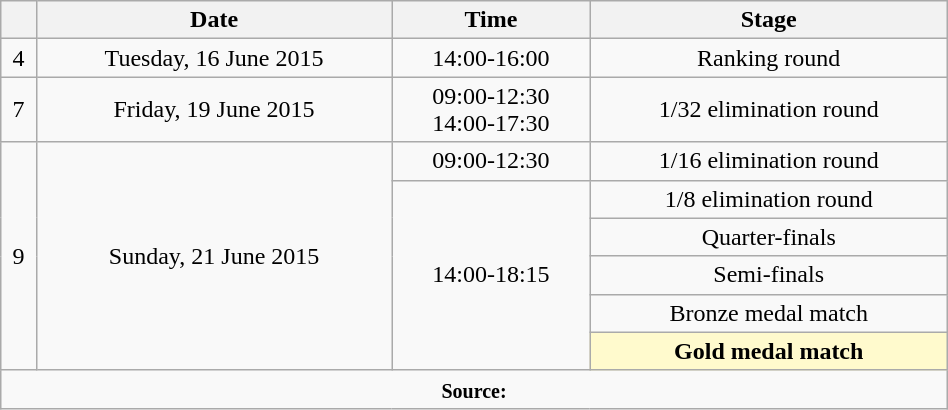<table class="wikitable" style="text-align:center;" width=50%>
<tr>
<th></th>
<th>Date</th>
<th>Time</th>
<th>Stage</th>
</tr>
<tr>
<td>4</td>
<td>Tuesday, 16 June 2015</td>
<td>14:00-16:00</td>
<td>Ranking round</td>
</tr>
<tr>
<td>7</td>
<td>Friday, 19 June 2015</td>
<td>09:00-12:30 <br> 14:00-17:30</td>
<td>1/32 elimination round</td>
</tr>
<tr>
<td rowspan="6">9</td>
<td rowspan="6">Sunday, 21 June 2015</td>
<td>09:00-12:30</td>
<td>1/16 elimination round</td>
</tr>
<tr>
<td rowspan="5">14:00-18:15</td>
<td>1/8 elimination round</td>
</tr>
<tr>
<td>Quarter-finals</td>
</tr>
<tr>
<td>Semi-finals</td>
</tr>
<tr>
<td>Bronze medal match</td>
</tr>
<tr>
<td bgcolor="lemonchiffon"><strong>Gold medal match</strong></td>
</tr>
<tr>
<td colspan="4"><small><strong>Source:</strong></small></td>
</tr>
</table>
